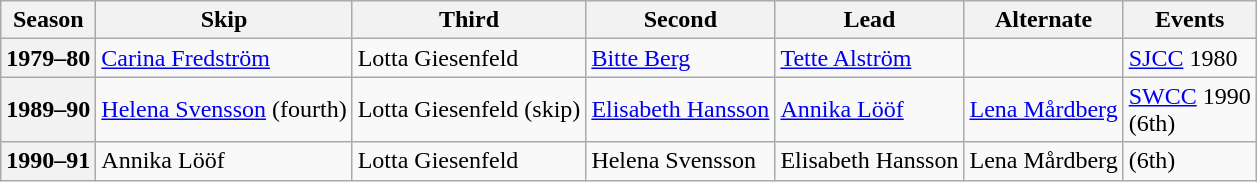<table class="wikitable">
<tr>
<th scope="col">Season</th>
<th scope="col">Skip</th>
<th scope="col">Third</th>
<th scope="col">Second</th>
<th scope="col">Lead</th>
<th scope="col">Alternate</th>
<th scope="col">Events</th>
</tr>
<tr>
<th scope="row">1979–80</th>
<td><a href='#'>Carina Fredström</a></td>
<td>Lotta Giesenfeld</td>
<td><a href='#'>Bitte Berg</a></td>
<td><a href='#'>Tette Alström</a></td>
<td></td>
<td><a href='#'>SJCC</a> 1980 </td>
</tr>
<tr>
<th scope="row">1989–90</th>
<td><a href='#'>Helena Svensson</a> (fourth)</td>
<td>Lotta Giesenfeld (skip)</td>
<td><a href='#'>Elisabeth Hansson</a></td>
<td><a href='#'>Annika Lööf</a></td>
<td><a href='#'>Lena Mårdberg</a></td>
<td><a href='#'>SWCC</a> 1990 <br> (6th)</td>
</tr>
<tr>
<th scope="row">1990–91</th>
<td>Annika Lööf</td>
<td>Lotta Giesenfeld</td>
<td>Helena Svensson</td>
<td>Elisabeth Hansson</td>
<td>Lena Mårdberg</td>
<td> (6th)</td>
</tr>
</table>
